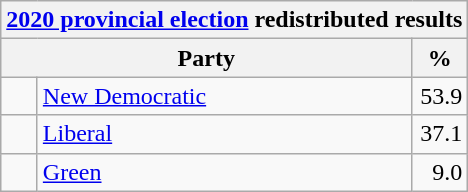<table class="wikitable">
<tr>
<th colspan="4"><a href='#'>2020 provincial election</a> redistributed results</th>
</tr>
<tr>
<th bgcolor="#DDDDFF" width="130px" colspan="2">Party</th>
<th bgcolor="#DDDDFF" width="30px">%</th>
</tr>
<tr>
<td> </td>
<td><a href='#'>New Democratic</a></td>
<td align=right>53.9</td>
</tr>
<tr>
<td> </td>
<td><a href='#'>Liberal</a></td>
<td align=right>37.1</td>
</tr>
<tr>
<td> </td>
<td><a href='#'>Green</a></td>
<td align=right>9.0</td>
</tr>
</table>
